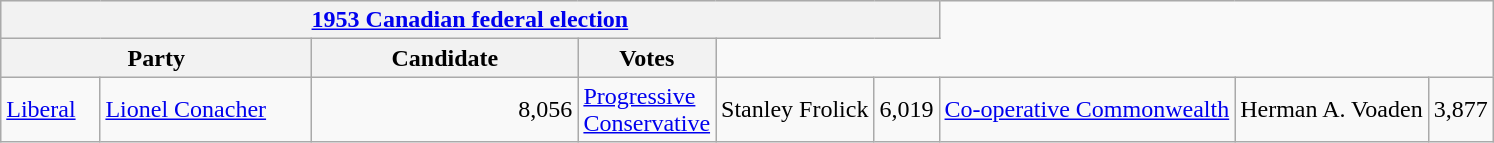<table class="wikitable">
<tr style="background:#e9e9e9;">
<th colspan="6"><a href='#'>1953 Canadian federal election</a></th>
</tr>
<tr style="background:#e9e9e9;">
<th colspan="2" style="width: 200px">Party</th>
<th style="width: 170px">Candidate</th>
<th style="width: 40px">Votes</th>
</tr>
<tr>
<td><a href='#'>Liberal</a></td>
<td><a href='#'>Lionel Conacher</a></td>
<td align="right">8,056<br></td>
<td><a href='#'>Progressive Conservative</a></td>
<td>Stanley Frolick</td>
<td align="right">6,019<br></td>
<td><a href='#'>Co-operative Commonwealth</a></td>
<td>Herman A. Voaden</td>
<td align="right">3,877<br></td>
</tr>
</table>
